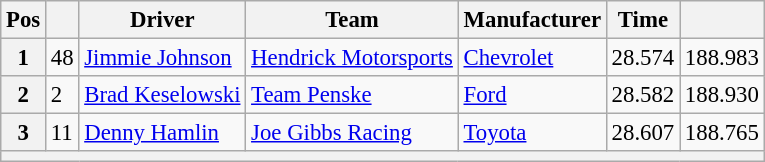<table class="wikitable" style="font-size:95%">
<tr>
<th>Pos</th>
<th></th>
<th>Driver</th>
<th>Team</th>
<th>Manufacturer</th>
<th>Time</th>
<th></th>
</tr>
<tr>
<th>1</th>
<td>48</td>
<td><a href='#'>Jimmie Johnson</a></td>
<td><a href='#'>Hendrick Motorsports</a></td>
<td><a href='#'>Chevrolet</a></td>
<td>28.574</td>
<td>188.983</td>
</tr>
<tr>
<th>2</th>
<td>2</td>
<td><a href='#'>Brad Keselowski</a></td>
<td><a href='#'>Team Penske</a></td>
<td><a href='#'>Ford</a></td>
<td>28.582</td>
<td>188.930</td>
</tr>
<tr>
<th>3</th>
<td>11</td>
<td><a href='#'>Denny Hamlin</a></td>
<td><a href='#'>Joe Gibbs Racing</a></td>
<td><a href='#'>Toyota</a></td>
<td>28.607</td>
<td>188.765</td>
</tr>
<tr>
<th colspan="7"></th>
</tr>
</table>
